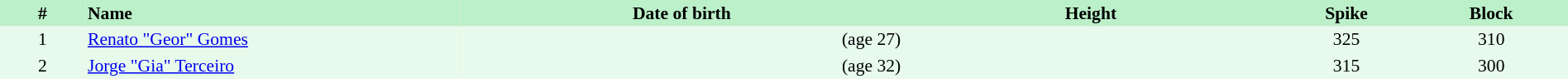<table border=0 cellpadding=2 cellspacing=0  |- bgcolor=#FFECCE style="text-align:center; font-size:90%;" width=100%>
<tr bgcolor=#BBF0C9>
<th width=5%>#</th>
<th width=22% align=left>Name</th>
<th width=26%>Date of birth</th>
<th width=22%>Height</th>
<th width=8%>Spike</th>
<th width=9%>Block</th>
</tr>
<tr bgcolor=#E7FAEC>
<td>1</td>
<td align=left><a href='#'>Renato "Geor" Gomes</a></td>
<td align=right> (age 27)</td>
<td></td>
<td>325</td>
<td>310</td>
</tr>
<tr bgcolor=#E7FAEC>
<td>2</td>
<td align=left><a href='#'>Jorge "Gia" Terceiro</a></td>
<td align=right> (age 32)</td>
<td></td>
<td>315</td>
<td>300</td>
</tr>
</table>
